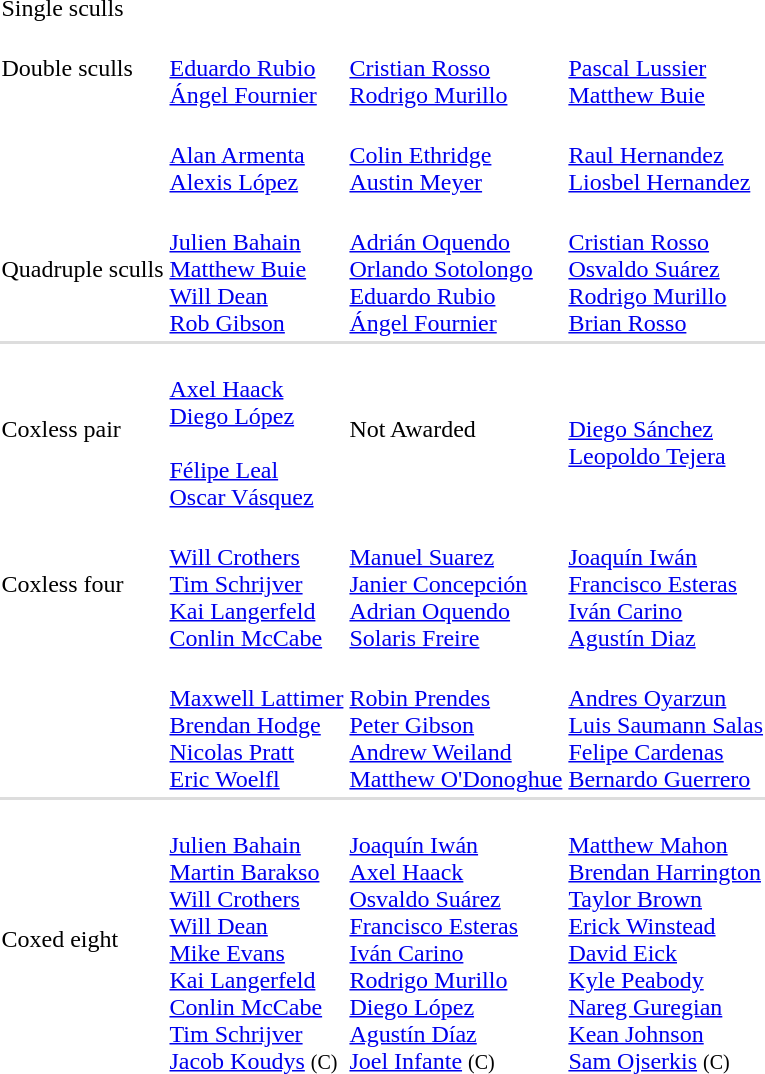<table>
<tr>
<td>Single sculls <br></td>
<td></td>
<td></td>
<td></td>
</tr>
<tr>
<td>Double sculls <br></td>
<td><br><a href='#'>Eduardo Rubio</a><br><a href='#'>Ángel Fournier</a></td>
<td><br><a href='#'>Cristian Rosso</a><br><a href='#'>Rodrigo Murillo</a></td>
<td><br><a href='#'>Pascal Lussier</a><br><a href='#'>Matthew Buie</a></td>
</tr>
<tr>
<td><br></td>
<td><br><a href='#'>Alan Armenta</a><br><a href='#'>Alexis López</a></td>
<td><br><a href='#'>Colin Ethridge</a><br><a href='#'>Austin Meyer</a></td>
<td><br><a href='#'>Raul Hernandez</a><br><a href='#'>Liosbel Hernandez</a></td>
</tr>
<tr>
<td>Quadruple sculls <br></td>
<td><br><a href='#'>Julien Bahain</a><br><a href='#'>Matthew Buie</a><br><a href='#'>Will Dean</a><br><a href='#'>Rob Gibson</a></td>
<td><br><a href='#'>Adrián Oquendo</a><br><a href='#'>Orlando Sotolongo</a><br><a href='#'>Eduardo Rubio</a><br><a href='#'>Ángel Fournier</a></td>
<td><br><a href='#'>Cristian Rosso</a><br><a href='#'>Osvaldo Suárez</a><br><a href='#'>Rodrigo Murillo</a><br><a href='#'>Brian Rosso</a></td>
</tr>
<tr bgcolor=#DDDDDD>
<td colspan=7></td>
</tr>
<tr>
<td>Coxless pair <br></td>
<td><br><a href='#'>Axel Haack</a><br><a href='#'>Diego López</a><br><br><a href='#'>Félipe Leal</a><br><a href='#'>Oscar Vásquez</a></td>
<td>Not Awarded</td>
<td><br><a href='#'>Diego Sánchez</a><br><a href='#'>Leopoldo Tejera</a></td>
</tr>
<tr>
<td>Coxless four <br></td>
<td><br><a href='#'>Will Crothers</a><br><a href='#'>Tim Schrijver</a><br><a href='#'>Kai Langerfeld</a><br><a href='#'>Conlin McCabe</a></td>
<td><br><a href='#'>Manuel Suarez</a><br><a href='#'>Janier Concepción</a><br><a href='#'>Adrian Oquendo</a><br><a href='#'>Solaris Freire</a></td>
<td><br><a href='#'>Joaquín Iwán</a><br><a href='#'>Francisco Esteras</a><br><a href='#'>Iván Carino</a><br><a href='#'>Agustín Diaz</a></td>
</tr>
<tr>
<td> <br></td>
<td><br><a href='#'>Maxwell Lattimer</a><br><a href='#'>Brendan Hodge</a><br><a href='#'>Nicolas Pratt</a><br><a href='#'>Eric Woelfl</a></td>
<td><br><a href='#'>Robin Prendes</a><br><a href='#'>Peter Gibson</a><br><a href='#'>Andrew Weiland</a><br><a href='#'>Matthew O'Donoghue</a></td>
<td><br><a href='#'>Andres Oyarzun</a><br><a href='#'>Luis Saumann Salas</a><br><a href='#'>Felipe Cardenas</a><br><a href='#'>Bernardo Guerrero</a></td>
</tr>
<tr bgcolor=#DDDDDD>
<td colspan=7></td>
</tr>
<tr>
<td>Coxed eight <br></td>
<td><br><a href='#'>Julien Bahain</a><br><a href='#'>Martin Barakso</a><br><a href='#'>Will Crothers</a><br><a href='#'>Will Dean</a><br><a href='#'>Mike Evans</a><br><a href='#'>Kai Langerfeld</a><br><a href='#'>Conlin McCabe</a><br><a href='#'>Tim Schrijver</a><br><a href='#'>Jacob Koudys</a>  <small>(C)</small></td>
<td><br><a href='#'>Joaquín Iwán</a><br><a href='#'>Axel Haack</a><br><a href='#'>Osvaldo Suárez</a><br><a href='#'>Francisco Esteras</a><br><a href='#'>Iván Carino</a><br><a href='#'>Rodrigo Murillo</a><br><a href='#'>Diego López</a><br><a href='#'>Agustín Díaz</a><br><a href='#'>Joel Infante</a>  <small>(C)</small></td>
<td><br><a href='#'>Matthew Mahon</a><br><a href='#'>Brendan Harrington</a><br><a href='#'>Taylor Brown</a><br><a href='#'>Erick Winstead</a><br><a href='#'>David Eick</a><br><a href='#'>Kyle Peabody</a><br><a href='#'>Nareg Guregian</a><br><a href='#'>Kean Johnson</a><br><a href='#'>Sam Ojserkis</a>  <small>(C)</small></td>
</tr>
</table>
